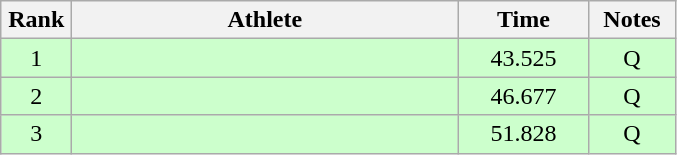<table class=wikitable style="text-align:center">
<tr>
<th width=40>Rank</th>
<th width=250>Athlete</th>
<th width=80>Time</th>
<th width=50>Notes</th>
</tr>
<tr bgcolor="ccffcc">
<td>1</td>
<td align=left></td>
<td>43.525</td>
<td>Q</td>
</tr>
<tr bgcolor="ccffcc">
<td>2</td>
<td align=left></td>
<td>46.677</td>
<td>Q</td>
</tr>
<tr bgcolor="ccffcc">
<td>3</td>
<td align=left></td>
<td>51.828</td>
<td>Q</td>
</tr>
</table>
